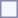<table style="border:1px solid #8888aa; background-color:#f7f8ff; padding:5px; font-size:95%; margin: 0px 12px 12px 0px;">
</table>
